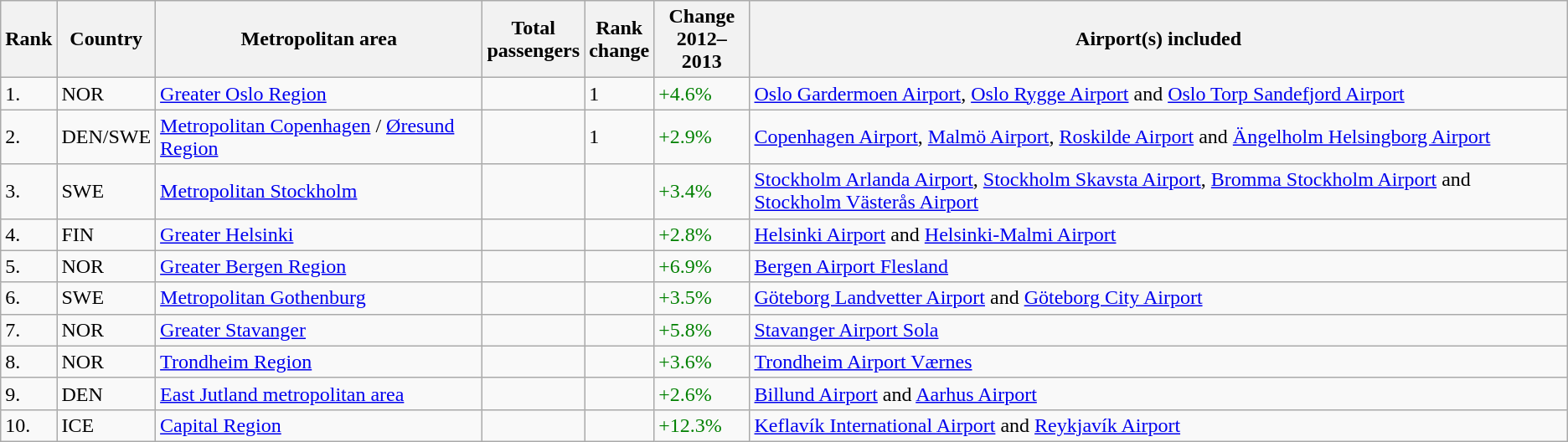<table class="wikitable sortable">
<tr>
<th>Rank</th>
<th>Country</th>
<th>Metropolitan area</th>
<th>Total<br>passengers</th>
<th>Rank<br>change</th>
<th>Change<br>2012–2013</th>
<th>Airport(s) included</th>
</tr>
<tr>
<td>1.</td>
<td>NOR</td>
<td><a href='#'>Greater Oslo Region</a></td>
<td></td>
<td>1</td>
<td style="color:green">+4.6%</td>
<td><a href='#'>Oslo Gardermoen Airport</a>, <a href='#'>Oslo Rygge Airport</a> and <a href='#'>Oslo Torp Sandefjord Airport</a></td>
</tr>
<tr>
<td>2.</td>
<td>DEN/SWE</td>
<td><a href='#'>Metropolitan Copenhagen</a> / <a href='#'>Øresund Region</a></td>
<td></td>
<td>1</td>
<td style="color:green">+2.9%</td>
<td><a href='#'>Copenhagen Airport</a>, <a href='#'>Malmö Airport</a>, <a href='#'>Roskilde Airport</a> and <a href='#'>Ängelholm Helsingborg Airport</a></td>
</tr>
<tr>
<td>3.</td>
<td>SWE</td>
<td><a href='#'>Metropolitan Stockholm</a></td>
<td></td>
<td></td>
<td style="color:green">+3.4%</td>
<td><a href='#'>Stockholm Arlanda Airport</a>, <a href='#'>Stockholm Skavsta Airport</a>, <a href='#'>Bromma Stockholm Airport</a> and <a href='#'>Stockholm Västerås Airport</a></td>
</tr>
<tr>
<td>4.</td>
<td>FIN</td>
<td><a href='#'>Greater Helsinki</a></td>
<td></td>
<td></td>
<td style="color:green">+2.8%</td>
<td><a href='#'>Helsinki Airport</a> and <a href='#'>Helsinki-Malmi Airport</a></td>
</tr>
<tr>
<td>5.</td>
<td>NOR</td>
<td><a href='#'>Greater Bergen Region</a></td>
<td></td>
<td></td>
<td style="color:green">+6.9%</td>
<td><a href='#'>Bergen Airport Flesland</a></td>
</tr>
<tr>
<td>6.</td>
<td>SWE</td>
<td><a href='#'>Metropolitan Gothenburg</a></td>
<td></td>
<td></td>
<td style="color:green">+3.5%</td>
<td><a href='#'>Göteborg Landvetter Airport</a> and <a href='#'>Göteborg City Airport</a></td>
</tr>
<tr>
<td>7.</td>
<td>NOR</td>
<td><a href='#'>Greater Stavanger</a></td>
<td></td>
<td></td>
<td style="color:green">+5.8%</td>
<td><a href='#'>Stavanger Airport Sola</a></td>
</tr>
<tr>
<td>8.</td>
<td>NOR</td>
<td><a href='#'>Trondheim Region</a></td>
<td></td>
<td></td>
<td style="color:green">+3.6%</td>
<td><a href='#'>Trondheim Airport Værnes</a></td>
</tr>
<tr>
<td>9.</td>
<td>DEN</td>
<td><a href='#'>East Jutland metropolitan area</a></td>
<td></td>
<td></td>
<td style="color:green">+2.6%</td>
<td><a href='#'>Billund Airport</a> and <a href='#'>Aarhus Airport</a></td>
</tr>
<tr>
<td>10.</td>
<td>ICE</td>
<td><a href='#'>Capital Region</a></td>
<td></td>
<td></td>
<td style="color:green">+12.3%</td>
<td><a href='#'>Keflavík International Airport</a> and <a href='#'>Reykjavík Airport</a></td>
</tr>
</table>
